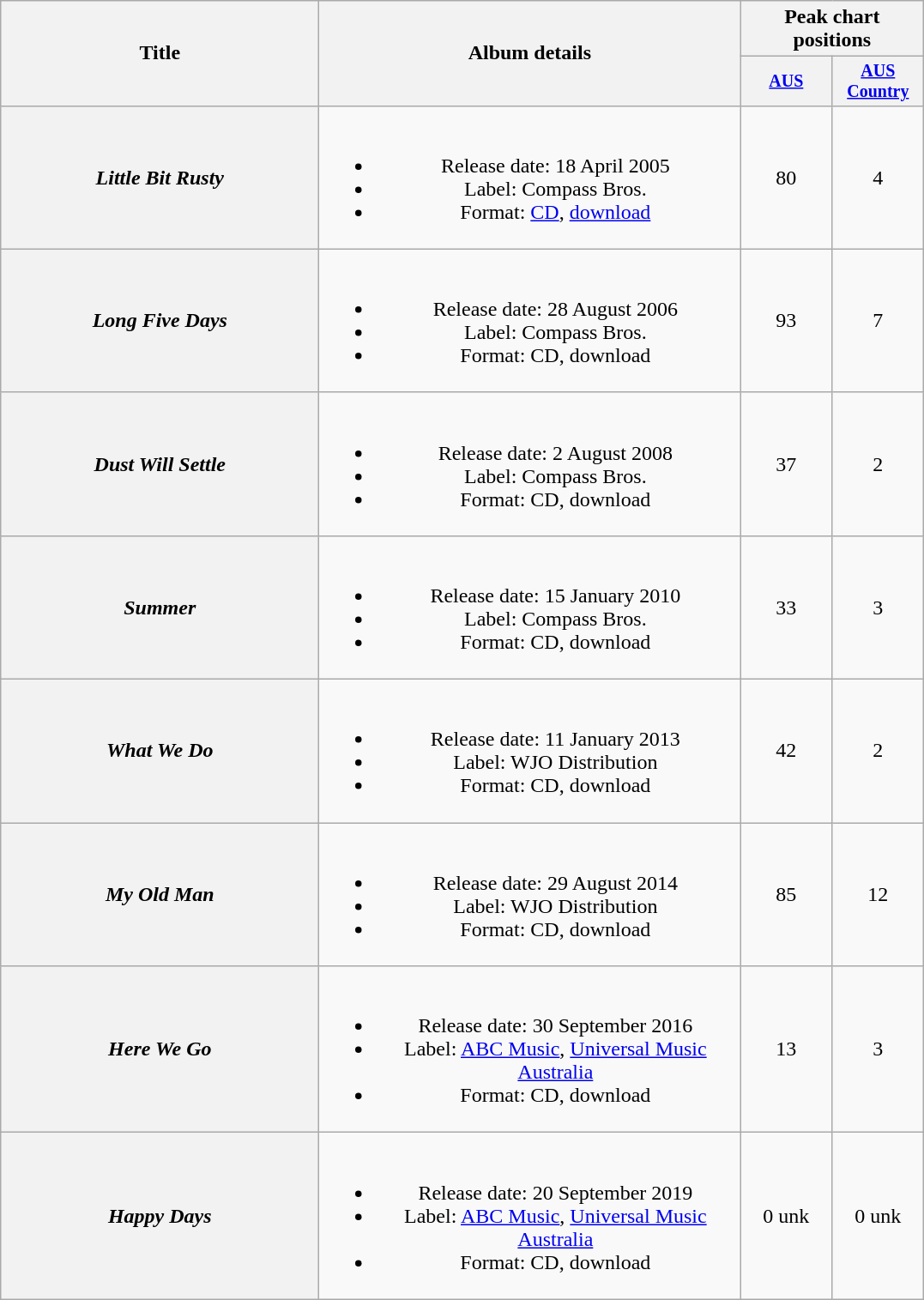<table class="wikitable plainrowheaders" style="text-align:center;">
<tr>
<th rowspan="2" style="width:15em;">Title</th>
<th rowspan="2" style="width:20em;">Album details</th>
<th colspan="6">Peak chart positions</th>
</tr>
<tr style="font-size:smaller;">
<th width="65"><a href='#'>AUS</a><br></th>
<th width="65"><a href='#'>AUS Country</a></th>
</tr>
<tr>
<th scope="row"><em>Little Bit Rusty</em></th>
<td><br><ul><li>Release date: 18 April 2005</li><li>Label: Compass Bros.</li><li>Format: <a href='#'>CD</a>, <a href='#'>download</a></li></ul></td>
<td>80</td>
<td>4</td>
</tr>
<tr>
<th scope="row"><em>Long Five Days</em></th>
<td><br><ul><li>Release date: 28 August 2006</li><li>Label: Compass Bros.</li><li>Format: CD, download</li></ul></td>
<td>93</td>
<td>7</td>
</tr>
<tr>
<th scope="row"><em>Dust Will Settle</em></th>
<td><br><ul><li>Release date: 2 August 2008</li><li>Label: Compass Bros.</li><li>Format: CD, download</li></ul></td>
<td>37</td>
<td>2</td>
</tr>
<tr>
<th scope="row"><em>Summer</em></th>
<td><br><ul><li>Release date: 15 January 2010</li><li>Label: Compass Bros.</li><li>Format: CD, download</li></ul></td>
<td>33</td>
<td>3</td>
</tr>
<tr>
<th scope="row"><em>What We Do</em></th>
<td><br><ul><li>Release date: 11 January 2013</li><li>Label: WJO Distribution</li><li>Format: CD, download</li></ul></td>
<td>42</td>
<td>2</td>
</tr>
<tr>
<th scope="row"><em>My Old Man</em></th>
<td><br><ul><li>Release date: 29 August 2014</li><li>Label: WJO Distribution</li><li>Format: CD, download</li></ul></td>
<td>85</td>
<td>12</td>
</tr>
<tr>
<th scope="row"><em>Here We Go</em></th>
<td><br><ul><li>Release date: 30 September 2016</li><li>Label: <a href='#'>ABC Music</a>, <a href='#'>Universal Music Australia</a></li><li>Format: CD, download</li></ul></td>
<td>13</td>
<td>3<br></td>
</tr>
<tr>
<th scope="row"><em>Happy Days</em></th>
<td><br><ul><li>Release date: 20 September 2019</li><li>Label: <a href='#'>ABC Music</a>, <a href='#'>Universal Music Australia</a></li><li>Format: CD, download</li></ul></td>
<td>0 unk</td>
<td>0 unk</td>
</tr>
</table>
